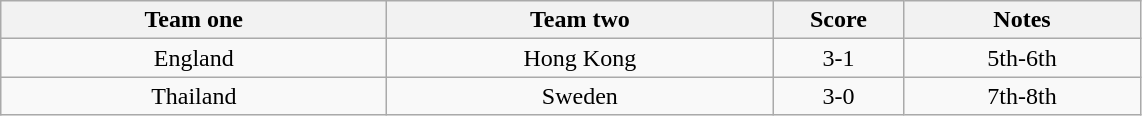<table class="wikitable" style="text-align: center">
<tr>
<th width=250>Team one</th>
<th width=250>Team two</th>
<th width=80>Score</th>
<th width=150>Notes</th>
</tr>
<tr>
<td> England</td>
<td> Hong Kong</td>
<td>3-1</td>
<td>5th-6th</td>
</tr>
<tr>
<td> Thailand</td>
<td> Sweden</td>
<td>3-0</td>
<td>7th-8th</td>
</tr>
</table>
